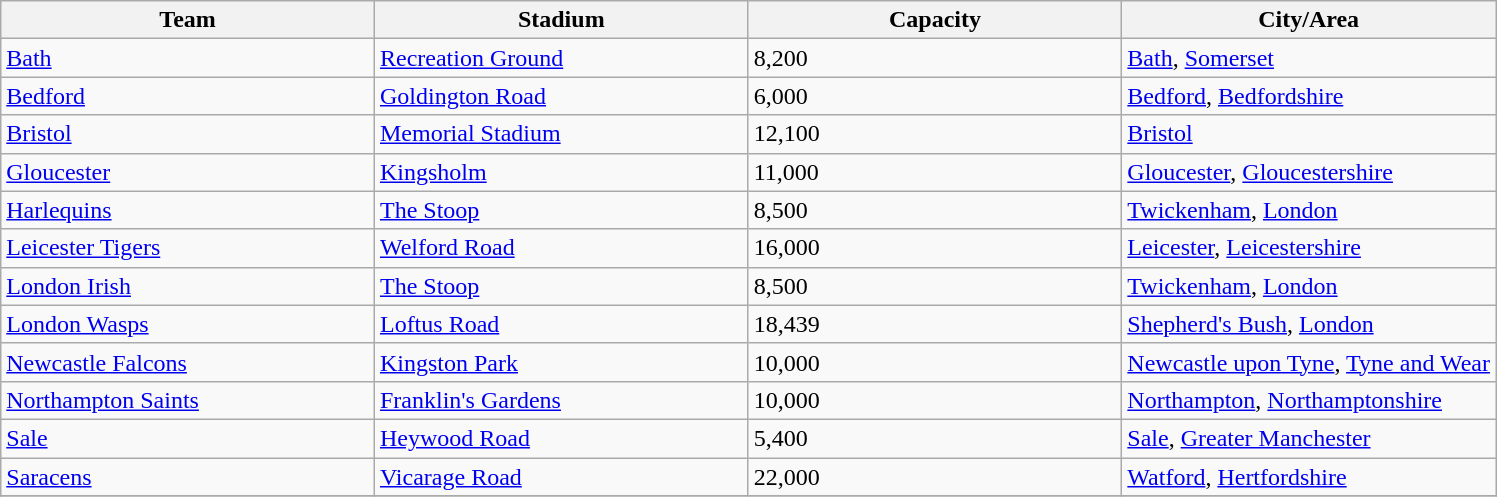<table class="wikitable sortable">
<tr>
<th width=25%>Team</th>
<th width=25%>Stadium</th>
<th width=25%>Capacity</th>
<th width=25%>City/Area</th>
</tr>
<tr>
<td><a href='#'>Bath</a></td>
<td><a href='#'>Recreation Ground</a></td>
<td>8,200</td>
<td><a href='#'>Bath</a>, <a href='#'>Somerset</a></td>
</tr>
<tr>
<td><a href='#'>Bedford</a></td>
<td><a href='#'>Goldington Road</a></td>
<td>6,000</td>
<td><a href='#'>Bedford</a>, <a href='#'>Bedfordshire</a></td>
</tr>
<tr>
<td><a href='#'>Bristol</a></td>
<td><a href='#'>Memorial Stadium</a></td>
<td>12,100</td>
<td><a href='#'>Bristol</a></td>
</tr>
<tr>
<td><a href='#'>Gloucester</a></td>
<td><a href='#'>Kingsholm</a></td>
<td>11,000</td>
<td><a href='#'>Gloucester</a>, <a href='#'>Gloucestershire</a></td>
</tr>
<tr>
<td><a href='#'>Harlequins</a></td>
<td><a href='#'>The Stoop</a></td>
<td>8,500</td>
<td><a href='#'>Twickenham</a>, <a href='#'>London</a></td>
</tr>
<tr>
<td><a href='#'>Leicester Tigers</a></td>
<td><a href='#'>Welford Road</a></td>
<td>16,000</td>
<td><a href='#'>Leicester</a>, <a href='#'>Leicestershire</a></td>
</tr>
<tr>
<td><a href='#'>London Irish</a></td>
<td><a href='#'>The Stoop</a></td>
<td>8,500</td>
<td><a href='#'>Twickenham</a>, <a href='#'>London</a></td>
</tr>
<tr>
<td><a href='#'>London Wasps</a></td>
<td><a href='#'>Loftus Road</a></td>
<td>18,439</td>
<td><a href='#'>Shepherd's Bush</a>, <a href='#'>London</a></td>
</tr>
<tr>
<td><a href='#'>Newcastle Falcons</a></td>
<td><a href='#'>Kingston Park</a></td>
<td>10,000</td>
<td><a href='#'>Newcastle upon Tyne</a>, <a href='#'>Tyne and Wear</a></td>
</tr>
<tr>
<td><a href='#'>Northampton Saints</a></td>
<td><a href='#'>Franklin's Gardens</a></td>
<td>10,000</td>
<td><a href='#'>Northampton</a>, <a href='#'>Northamptonshire</a></td>
</tr>
<tr>
<td><a href='#'>Sale</a></td>
<td><a href='#'>Heywood Road</a></td>
<td>5,400</td>
<td><a href='#'>Sale</a>, <a href='#'>Greater Manchester</a></td>
</tr>
<tr>
<td><a href='#'>Saracens</a></td>
<td><a href='#'>Vicarage Road</a></td>
<td>22,000</td>
<td><a href='#'>Watford</a>, <a href='#'>Hertfordshire</a></td>
</tr>
<tr>
</tr>
</table>
